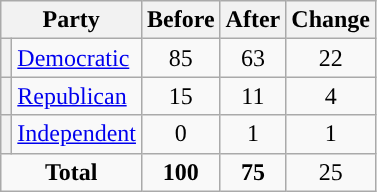<table class="wikitable" style="text-align:center;">
<tr>
<th colspan="2">Party</th>
<th>Before</th>
<th>After</th>
<th>Change</th>
</tr>
<tr>
<th style="background-color:"></th>
<td style="text-align:left;"><a href='#'>Democratic</a></td>
<td>85</td>
<td>63</td>
<td> 22</td>
</tr>
<tr>
<th style="background-color:"></th>
<td style="text-align:left;"><a href='#'>Republican</a></td>
<td>15</td>
<td>11</td>
<td> 4</td>
</tr>
<tr>
<th style="background-color:"></th>
<td style="text-align:left;"><a href='#'>Independent</a></td>
<td>0</td>
<td>1</td>
<td> 1</td>
</tr>
<tr>
<td colspan="2"><strong>Total</strong></td>
<td><strong>100</strong></td>
<td><strong>75</strong></td>
<td> 25</td>
</tr>
</table>
